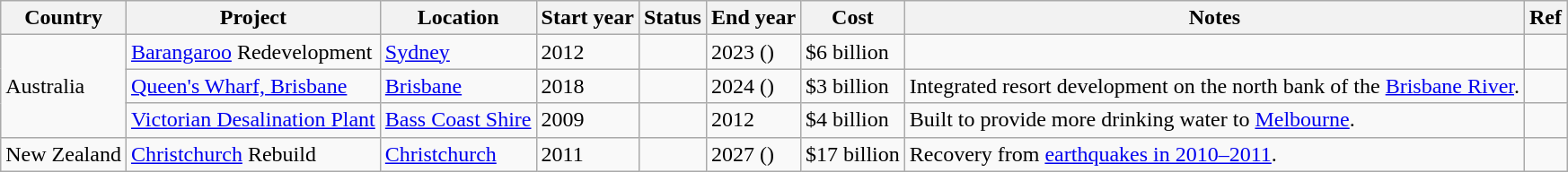<table class="wikitable sortable">
<tr>
<th>Country</th>
<th>Project</th>
<th>Location</th>
<th>Start year</th>
<th>Status</th>
<th>End year</th>
<th>Cost</th>
<th class="unsortable">Notes</th>
<th class="unsortable">Ref</th>
</tr>
<tr>
<td rowspan="3">Australia</td>
<td><a href='#'>Barangaroo</a> Redevelopment</td>
<td><a href='#'>Sydney</a></td>
<td>2012</td>
<td></td>
<td>2023 ()</td>
<td>$6 billion</td>
<td></td>
<td></td>
</tr>
<tr>
<td><a href='#'>Queen's Wharf, Brisbane</a></td>
<td><a href='#'>Brisbane</a></td>
<td>2018</td>
<td></td>
<td>2024 ()</td>
<td>$3 billion</td>
<td>Integrated resort development on the north bank of the <a href='#'>Brisbane River</a>.</td>
<td></td>
</tr>
<tr>
<td><a href='#'>Victorian Desalination Plant</a></td>
<td><a href='#'>Bass Coast Shire</a></td>
<td>2009</td>
<td></td>
<td>2012</td>
<td>$4 billion</td>
<td>Built to provide more drinking water to <a href='#'>Melbourne</a>.</td>
<td></td>
</tr>
<tr>
<td>New Zealand</td>
<td><a href='#'>Christchurch</a> Rebuild</td>
<td><a href='#'>Christchurch</a></td>
<td>2011</td>
<td></td>
<td>2027 ()</td>
<td>$17 billion</td>
<td>Recovery from <a href='#'>earthquakes in 2010–2011</a>.</td>
<td></td>
</tr>
</table>
